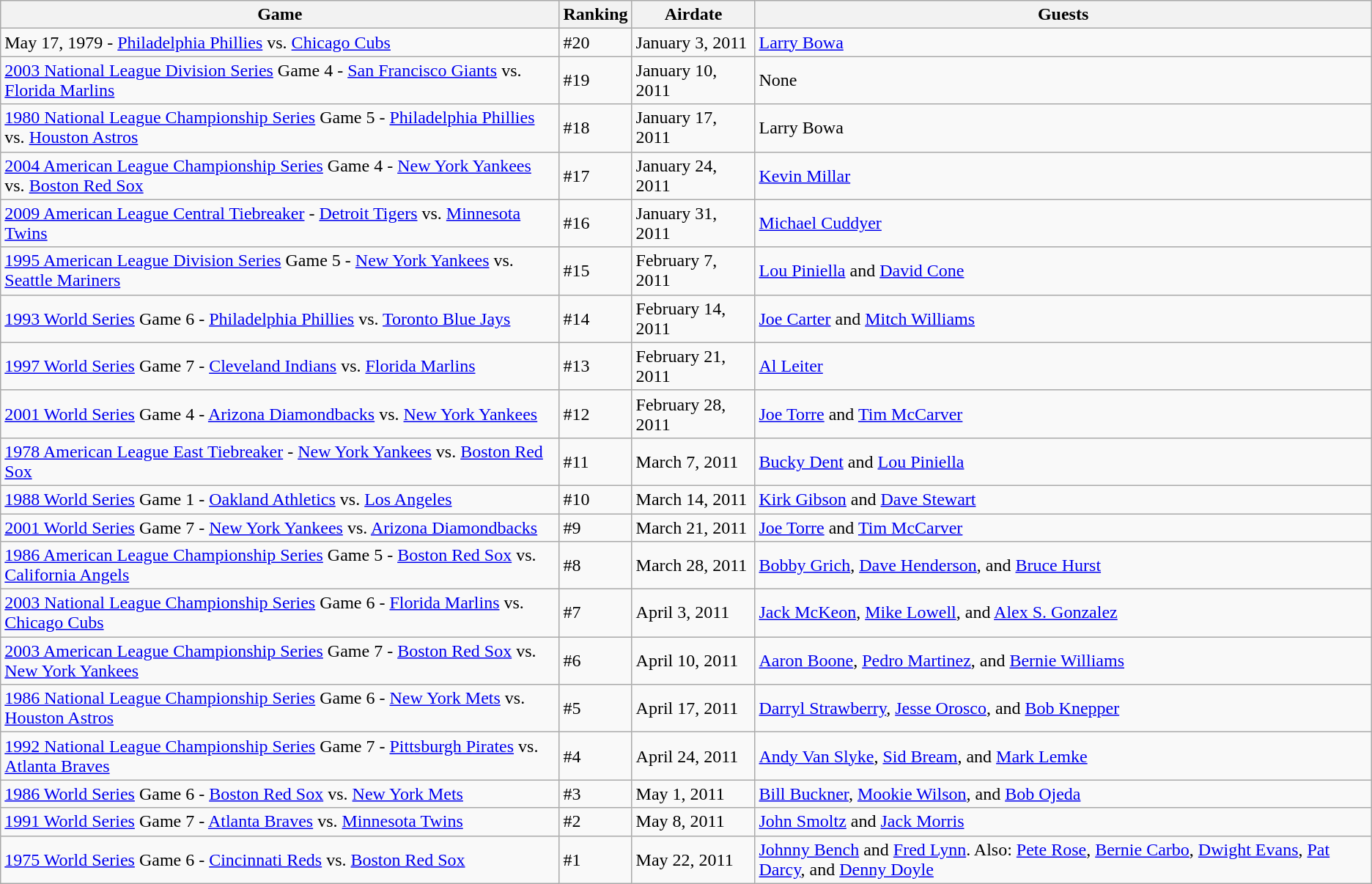<table class=wikitable>
<tr>
<th>Game</th>
<th>Ranking</th>
<th>Airdate</th>
<th>Guests</th>
</tr>
<tr>
<td>May 17, 1979 - <a href='#'>Philadelphia Phillies</a> vs. <a href='#'>Chicago Cubs</a></td>
<td>#20</td>
<td>January 3, 2011</td>
<td><a href='#'>Larry Bowa</a></td>
</tr>
<tr>
<td><a href='#'>2003 National League Division Series</a> Game 4 - <a href='#'>San Francisco Giants</a> vs. <a href='#'>Florida Marlins</a></td>
<td>#19</td>
<td>January 10, 2011</td>
<td>None</td>
</tr>
<tr>
<td><a href='#'>1980 National League Championship Series</a> Game 5 - <a href='#'>Philadelphia Phillies</a> vs. <a href='#'>Houston Astros</a></td>
<td>#18</td>
<td>January 17, 2011</td>
<td>Larry Bowa</td>
</tr>
<tr>
<td><a href='#'>2004 American League Championship Series</a> Game 4 - <a href='#'>New York Yankees</a> vs. <a href='#'>Boston Red Sox</a></td>
<td>#17</td>
<td>January 24, 2011</td>
<td><a href='#'>Kevin Millar</a></td>
</tr>
<tr>
<td><a href='#'>2009 American League Central Tiebreaker</a> - <a href='#'>Detroit Tigers</a> vs. <a href='#'>Minnesota Twins</a></td>
<td>#16</td>
<td>January 31, 2011</td>
<td><a href='#'>Michael Cuddyer</a></td>
</tr>
<tr>
<td><a href='#'>1995 American League Division Series</a> Game 5 - <a href='#'>New York Yankees</a> vs. <a href='#'>Seattle Mariners</a></td>
<td>#15</td>
<td>February 7, 2011</td>
<td><a href='#'>Lou Piniella</a> and <a href='#'>David Cone</a></td>
</tr>
<tr>
<td><a href='#'>1993 World Series</a> Game 6 - <a href='#'>Philadelphia Phillies</a> vs. <a href='#'>Toronto Blue Jays</a></td>
<td>#14</td>
<td>February 14, 2011</td>
<td><a href='#'>Joe Carter</a> and <a href='#'>Mitch Williams</a></td>
</tr>
<tr>
<td><a href='#'>1997 World Series</a> Game 7 - <a href='#'>Cleveland Indians</a> vs. <a href='#'>Florida Marlins</a></td>
<td>#13</td>
<td>February 21, 2011</td>
<td><a href='#'>Al Leiter</a></td>
</tr>
<tr>
<td><a href='#'>2001 World Series</a> Game 4 - <a href='#'>Arizona Diamondbacks</a> vs. <a href='#'>New York Yankees</a></td>
<td>#12</td>
<td>February 28, 2011</td>
<td><a href='#'>Joe Torre</a> and <a href='#'>Tim McCarver</a></td>
</tr>
<tr>
<td><a href='#'>1978 American League East Tiebreaker</a> - <a href='#'>New York Yankees</a> vs. <a href='#'>Boston Red Sox</a></td>
<td>#11</td>
<td>March 7, 2011</td>
<td><a href='#'>Bucky Dent</a> and <a href='#'>Lou Piniella</a></td>
</tr>
<tr>
<td><a href='#'>1988 World Series</a> Game 1 - <a href='#'>Oakland Athletics</a> vs. <a href='#'>Los Angeles</a></td>
<td>#10</td>
<td>March 14, 2011</td>
<td><a href='#'>Kirk Gibson</a> and <a href='#'>Dave Stewart</a></td>
</tr>
<tr>
<td><a href='#'>2001 World Series</a> Game 7 - <a href='#'>New York Yankees</a> vs. <a href='#'>Arizona Diamondbacks</a></td>
<td>#9</td>
<td>March 21, 2011</td>
<td><a href='#'>Joe Torre</a> and <a href='#'>Tim McCarver</a></td>
</tr>
<tr>
<td><a href='#'>1986 American League Championship Series</a> Game 5 - <a href='#'>Boston Red Sox</a> vs. <a href='#'>California Angels</a></td>
<td>#8</td>
<td>March 28, 2011</td>
<td><a href='#'>Bobby Grich</a>, <a href='#'>Dave Henderson</a>, and <a href='#'>Bruce Hurst</a></td>
</tr>
<tr>
<td><a href='#'>2003 National League Championship Series</a> Game 6 - <a href='#'>Florida Marlins</a> vs. <a href='#'>Chicago Cubs</a></td>
<td>#7</td>
<td>April 3, 2011</td>
<td><a href='#'>Jack McKeon</a>, <a href='#'>Mike Lowell</a>, and <a href='#'>Alex S. Gonzalez</a></td>
</tr>
<tr>
<td><a href='#'>2003 American League Championship Series</a> Game 7 - <a href='#'>Boston Red Sox</a> vs. <a href='#'>New York Yankees</a></td>
<td>#6</td>
<td>April 10, 2011</td>
<td><a href='#'>Aaron Boone</a>, <a href='#'>Pedro Martinez</a>, and <a href='#'>Bernie Williams</a></td>
</tr>
<tr>
<td><a href='#'>1986 National League Championship Series</a> Game 6 - <a href='#'>New York Mets</a> vs. <a href='#'>Houston Astros</a></td>
<td>#5</td>
<td>April 17, 2011</td>
<td><a href='#'>Darryl Strawberry</a>, <a href='#'>Jesse Orosco</a>, and <a href='#'>Bob Knepper</a></td>
</tr>
<tr>
<td><a href='#'>1992 National League Championship Series</a> Game 7 - <a href='#'>Pittsburgh Pirates</a> vs. <a href='#'>Atlanta Braves</a></td>
<td>#4</td>
<td>April 24, 2011</td>
<td><a href='#'>Andy Van Slyke</a>, <a href='#'>Sid Bream</a>, and <a href='#'>Mark Lemke</a></td>
</tr>
<tr>
<td><a href='#'>1986 World Series</a> Game 6 - <a href='#'>Boston Red Sox</a> vs. <a href='#'>New York Mets</a></td>
<td>#3</td>
<td>May 1, 2011</td>
<td><a href='#'>Bill Buckner</a>, <a href='#'>Mookie Wilson</a>, and <a href='#'>Bob Ojeda</a></td>
</tr>
<tr>
<td><a href='#'>1991 World Series</a> Game 7 - <a href='#'>Atlanta Braves</a> vs. <a href='#'>Minnesota Twins</a></td>
<td>#2</td>
<td>May 8, 2011</td>
<td><a href='#'>John Smoltz</a> and <a href='#'>Jack Morris</a></td>
</tr>
<tr>
<td><a href='#'>1975 World Series</a> Game 6 - <a href='#'>Cincinnati Reds</a> vs. <a href='#'>Boston Red Sox</a></td>
<td>#1</td>
<td>May 22, 2011</td>
<td><a href='#'>Johnny Bench</a> and <a href='#'>Fred Lynn</a>. Also: <a href='#'>Pete Rose</a>, <a href='#'>Bernie Carbo</a>, <a href='#'>Dwight Evans</a>, <a href='#'>Pat Darcy</a>, and <a href='#'>Denny Doyle</a></td>
</tr>
</table>
